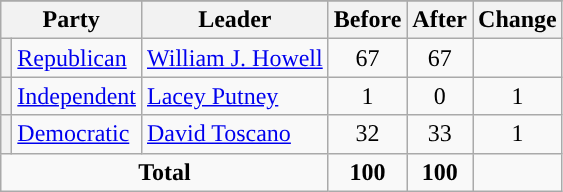<table class="wikitable" style="text-align:center;">
<tr>
</tr>
<tr>
<th colspan=2>Party</th>
<th>Leader</th>
<th>Before</th>
<th>After</th>
<th>Change</th>
</tr>
<tr>
<th style="background-color:"></th>
<td style="text-align:left;"><a href='#'>Republican</a></td>
<td style="text-align:left;"><a href='#'>William J. Howell</a></td>
<td>67</td>
<td>67</td>
<td></td>
</tr>
<tr>
<th style="background-color:"></th>
<td style="text-align:left;"><a href='#'>Independent</a></td>
<td style="text-align:left;"><a href='#'>Lacey Putney</a></td>
<td>1</td>
<td>0</td>
<td> 1</td>
</tr>
<tr>
<th style="background-color:"></th>
<td style="text-align:left;"><a href='#'>Democratic</a></td>
<td style="text-align:left;"><a href='#'>David Toscano</a></td>
<td>32</td>
<td>33</td>
<td> 1</td>
</tr>
<tr>
<td colspan=3><strong>Total</strong></td>
<td><strong>100</strong></td>
<td><strong>100</strong></td>
</tr>
</table>
